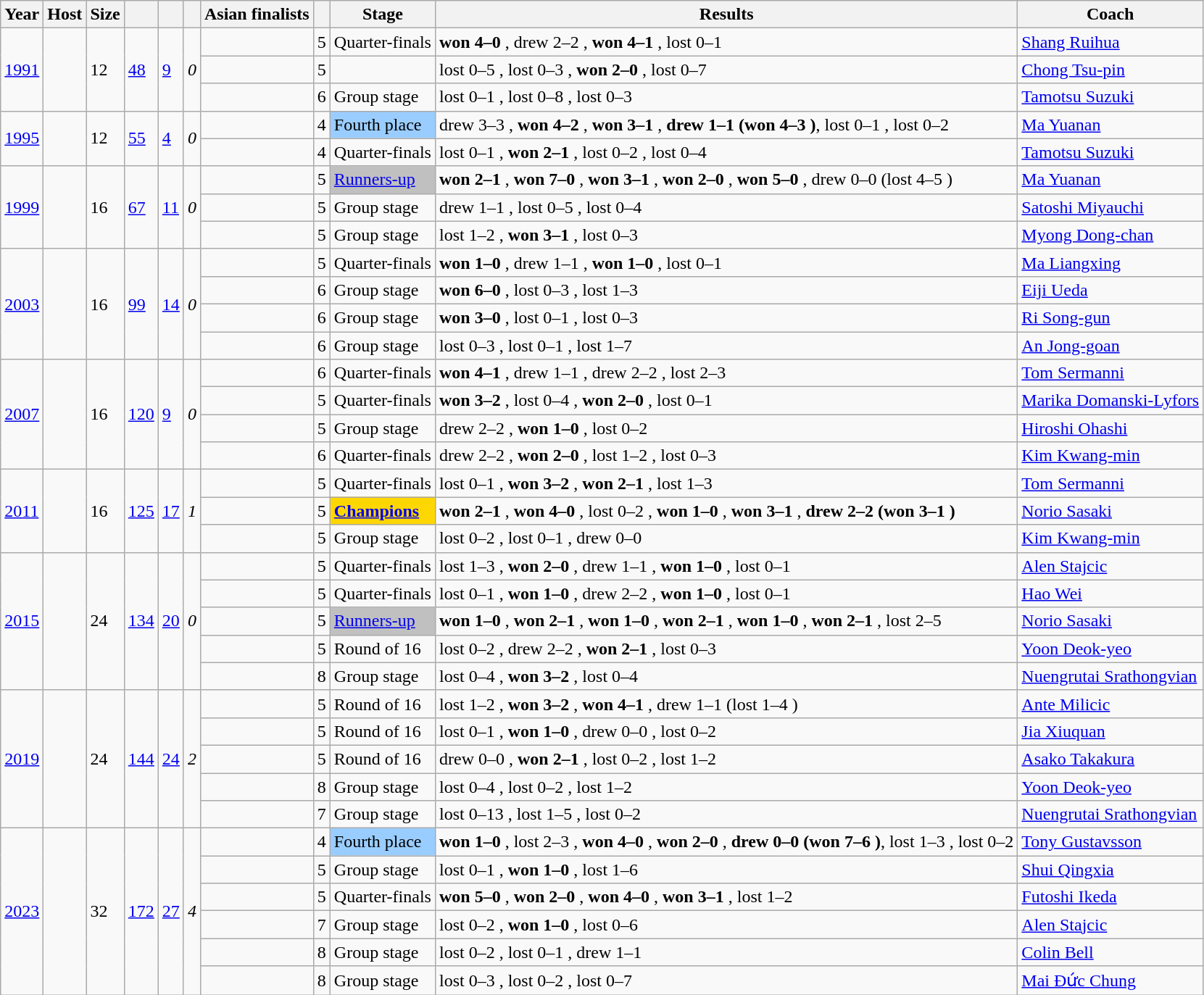<table class="wikitable sortable"px solid black" cellpadding="2">
<tr>
<th>Year</th>
<th>Host</th>
<th>Size</th>
<th></th>
<th></th>
<th></th>
<th>Asian finalists</th>
<th></th>
<th>Stage</th>
<th>Results</th>
<th>Coach</th>
</tr>
<tr>
<td rowspan=3><a href='#'>1991</a></td>
<td rowspan=3><strong></strong></td>
<td rowspan=3>12</td>
<td rowspan=3><a href='#'>48</a></td>
<td rowspan=3><a href='#'>9</a></td>
<td rowspan=3><em>0</em></td>
<td></td>
<td>5</td>
<td>Quarter-finals</td>
<td><strong>won 4–0 </strong>, drew 2–2 , <strong>won 4–1 </strong>, lost 0–1 </td>
<td> <a href='#'>Shang Ruihua</a></td>
</tr>
<tr>
<td></td>
<td>5</td>
<td></td>
<td>lost 0–5 , lost 0–3 , <strong>won 2–0 </strong>, lost 0–7 </td>
<td> <a href='#'>Chong Tsu-pin</a></td>
</tr>
<tr>
<td></td>
<td>6</td>
<td>Group stage</td>
<td>lost 0–1 , lost 0–8 , lost 0–3 </td>
<td> <a href='#'>Tamotsu Suzuki</a></td>
</tr>
<tr>
<td rowspan=2><a href='#'>1995</a></td>
<td rowspan=2><strong></strong></td>
<td rowspan=2>12</td>
<td rowspan=2><a href='#'>55</a></td>
<td rowspan=2><a href='#'>4</a></td>
<td rowspan=2><em>0</em></td>
<td></td>
<td>4</td>
<td bgcolor=#9acdff>Fourth place</td>
<td>drew 3–3 , <strong>won 4–2 </strong>, <strong>won 3–1 </strong>, <strong>drew 1–1  (won 4–3 )</strong>, lost 0–1 , lost 0–2 </td>
<td> <a href='#'>Ma Yuanan</a></td>
</tr>
<tr>
<td></td>
<td>4</td>
<td>Quarter-finals</td>
<td>lost 0–1 , <strong>won 2–1 </strong>, lost 0–2 , lost 0–4 </td>
<td> <a href='#'>Tamotsu Suzuki</a></td>
</tr>
<tr>
<td rowspan=3><a href='#'>1999</a></td>
<td rowspan=3><strong></strong></td>
<td rowspan=3>16</td>
<td rowspan=3><a href='#'>67</a></td>
<td rowspan=3><a href='#'>11</a></td>
<td rowspan=3><em>0</em></td>
<td></td>
<td>5</td>
<td bgcolor=silver><a href='#'>Runners-up</a></td>
<td><strong>won 2–1 </strong>, <strong>won 7–0 </strong>, <strong>won 3–1 </strong>, <strong>won 2–0 </strong>, <strong>won 5–0 </strong>, drew 0–0  (lost 4–5 )</td>
<td> <a href='#'>Ma Yuanan</a></td>
</tr>
<tr>
<td></td>
<td>5</td>
<td>Group stage</td>
<td>drew 1–1 , lost 0–5 , lost 0–4 </td>
<td> <a href='#'>Satoshi Miyauchi</a></td>
</tr>
<tr>
<td></td>
<td>5</td>
<td>Group stage</td>
<td>lost 1–2 , <strong>won 3–1 </strong>, lost 0–3 </td>
<td> <a href='#'>Myong Dong-chan</a></td>
</tr>
<tr>
<td rowspan=4><a href='#'>2003</a></td>
<td rowspan=4></td>
<td rowspan=4>16</td>
<td rowspan=4><a href='#'>99</a></td>
<td rowspan=4><a href='#'>14</a></td>
<td rowspan=4><em>0</em></td>
<td></td>
<td>5</td>
<td>Quarter-finals</td>
<td><strong>won 1–0 </strong>, drew 1–1 , <strong>won 1–0 </strong>, lost 0–1 </td>
<td> <a href='#'>Ma Liangxing</a></td>
</tr>
<tr>
<td></td>
<td>6</td>
<td>Group stage</td>
<td><strong>won 6–0 </strong>, lost 0–3 , lost 1–3 </td>
<td> <a href='#'>Eiji Ueda</a></td>
</tr>
<tr>
<td></td>
<td>6</td>
<td>Group stage</td>
<td><strong>won 3–0 </strong>, lost 0–1 , lost 0–3 </td>
<td> <a href='#'>Ri Song-gun</a></td>
</tr>
<tr>
<td></td>
<td>6</td>
<td>Group stage</td>
<td>lost 0–3 , lost 0–1 , lost 1–7 </td>
<td> <a href='#'>An Jong-goan</a></td>
</tr>
<tr>
<td rowspan=4><a href='#'>2007</a></td>
<td rowspan=4><strong></strong></td>
<td rowspan=4>16</td>
<td rowspan=4><a href='#'>120</a></td>
<td rowspan=4><a href='#'>9</a></td>
<td rowspan=4><em>0</em></td>
<td></td>
<td>6</td>
<td>Quarter-finals</td>
<td><strong>won 4–1 </strong>, drew 1–1 , drew 2–2 , lost 2–3 </td>
<td> <a href='#'>Tom Sermanni</a></td>
</tr>
<tr>
<td></td>
<td>5</td>
<td>Quarter-finals</td>
<td><strong>won 3–2 </strong>, lost 0–4 , <strong>won 2–0 </strong>, lost 0–1 </td>
<td> <a href='#'>Marika Domanski-Lyfors</a></td>
</tr>
<tr>
<td></td>
<td>5</td>
<td>Group stage</td>
<td>drew 2–2 , <strong>won 1–0 </strong>, lost 0–2 </td>
<td> <a href='#'>Hiroshi Ohashi</a></td>
</tr>
<tr>
<td></td>
<td>6</td>
<td>Quarter-finals</td>
<td>drew 2–2 , <strong>won 2–0 </strong>, lost 1–2 , lost 0–3 </td>
<td> <a href='#'>Kim Kwang-min</a></td>
</tr>
<tr>
<td rowspan=3><a href='#'>2011</a></td>
<td rowspan=3><strong></strong></td>
<td rowspan=3>16</td>
<td rowspan=3><a href='#'>125</a></td>
<td rowspan=3><a href='#'>17</a></td>
<td rowspan=3><em>1</em></td>
<td></td>
<td>5</td>
<td>Quarter-finals</td>
<td>lost 0–1 , <strong>won 3–2 </strong>, <strong>won 2–1 </strong>, lost 1–3 </td>
<td> <a href='#'>Tom Sermanni</a></td>
</tr>
<tr>
<td></td>
<td>5</td>
<td bgcolor=gold><strong><a href='#'>Champions</a></strong></td>
<td><strong>won 2–1 </strong>, <strong>won 4–0 </strong>, lost 0–2 , <strong>won 1–0  </strong>, <strong>won 3–1 </strong>, <strong>drew 2–2  (won 3–1 )</strong></td>
<td> <a href='#'>Norio Sasaki</a></td>
</tr>
<tr>
<td></td>
<td>5</td>
<td>Group stage</td>
<td>lost 0–2 , lost 0–1 , drew 0–0 </td>
<td> <a href='#'>Kim Kwang-min</a></td>
</tr>
<tr>
<td rowspan=5><a href='#'>2015</a></td>
<td rowspan=5><strong></strong></td>
<td rowspan=5>24</td>
<td rowspan=5><a href='#'>134</a></td>
<td rowspan=5><a href='#'>20</a></td>
<td rowspan=5><em>0</em></td>
<td></td>
<td>5</td>
<td>Quarter-finals</td>
<td>lost 1–3 , <strong>won 2–0 </strong>, drew 1–1 , <strong>won 1–0 </strong>, lost 0–1 </td>
<td> <a href='#'>Alen Stajcic</a></td>
</tr>
<tr>
<td></td>
<td>5</td>
<td>Quarter-finals</td>
<td>lost 0–1 , <strong>won 1–0 </strong>, drew 2–2 , <strong>won 1–0 </strong>, lost 0–1 </td>
<td> <a href='#'>Hao Wei</a></td>
</tr>
<tr>
<td></td>
<td>5</td>
<td bgcolor=silver><a href='#'>Runners-up</a></td>
<td><strong>won 1–0 </strong>, <strong>won 2–1 </strong>, <strong>won 1–0 </strong>, <strong>won 2–1 </strong>, <strong>won 1–0 </strong>, <strong>won 2–1 </strong>, lost 2–5 </td>
<td> <a href='#'>Norio Sasaki</a></td>
</tr>
<tr>
<td></td>
<td>5</td>
<td>Round of 16</td>
<td>lost 0–2 , drew 2–2 , <strong>won 2–1 </strong>, lost 0–3 </td>
<td> <a href='#'>Yoon Deok-yeo</a></td>
</tr>
<tr>
<td></td>
<td>8</td>
<td>Group stage</td>
<td>lost 0–4 , <strong>won 3–2 </strong>, lost 0–4 </td>
<td> <a href='#'>Nuengrutai Srathongvian</a></td>
</tr>
<tr>
<td rowspan=5><a href='#'>2019</a></td>
<td rowspan=5><strong></strong></td>
<td rowspan=5>24</td>
<td rowspan=5><a href='#'>144</a></td>
<td rowspan=5><a href='#'>24</a></td>
<td rowspan=5><em>2</em></td>
<td></td>
<td>5</td>
<td>Round of 16</td>
<td>lost 1–2 , <strong>won 3–2 </strong>, <strong>won 4–1 </strong>, drew 1–1  (lost 1–4 )</td>
<td> <a href='#'>Ante Milicic</a></td>
</tr>
<tr>
<td></td>
<td>5</td>
<td>Round of 16</td>
<td>lost 0–1 , <strong>won 1–0 </strong>, drew 0–0 , lost 0–2 </td>
<td> <a href='#'>Jia Xiuquan</a></td>
</tr>
<tr>
<td></td>
<td>5</td>
<td>Round of 16</td>
<td>drew 0–0 , <strong>won 2–1 </strong>, lost 0–2 , lost 1–2 </td>
<td> <a href='#'>Asako Takakura</a></td>
</tr>
<tr>
<td></td>
<td>8</td>
<td>Group stage</td>
<td>lost 0–4 , lost 0–2 , lost 1–2 </td>
<td> <a href='#'>Yoon Deok-yeo</a></td>
</tr>
<tr>
<td></td>
<td>7</td>
<td>Group stage</td>
<td>lost 0–13 , lost 1–5 , lost 0–2 </td>
<td> <a href='#'>Nuengrutai Srathongvian</a></td>
</tr>
<tr>
<td rowspan=6><a href='#'>2023</a></td>
<td rowspan=6><strong><br></strong></td>
<td rowspan=6>32</td>
<td rowspan=6><a href='#'>172</a></td>
<td rowspan=6><a href='#'>27</a></td>
<td rowspan=6><em>4</em></td>
<td></td>
<td>4</td>
<td bgcolor=#9acdff>Fourth place</td>
<td><strong>won 1–0 </strong>, lost 2–3 , <strong>won 4–0 </strong>, <strong>won 2–0 </strong>, <strong>drew 0–0  (won 7–6 )</strong>, lost 1–3 , lost 0–2 </td>
<td> <a href='#'>Tony Gustavsson</a></td>
</tr>
<tr>
<td></td>
<td>5</td>
<td>Group stage</td>
<td>lost 0–1 , <strong>won 1–0 </strong>, lost 1–6 </td>
<td> <a href='#'>Shui Qingxia</a></td>
</tr>
<tr>
<td></td>
<td>5</td>
<td>Quarter-finals</td>
<td><strong>won 5–0 </strong>, <strong>won 2–0 </strong>, <strong>won 4–0 </strong>, <strong>won 3–1 </strong>, lost 1–2 </td>
<td> <a href='#'>Futoshi Ikeda</a></td>
</tr>
<tr>
<td></td>
<td>7</td>
<td>Group stage</td>
<td>lost 0–2 , <strong>won 1–0 </strong>, lost 0–6 </td>
<td> <a href='#'>Alen Stajcic</a></td>
</tr>
<tr>
<td></td>
<td>8</td>
<td>Group stage</td>
<td>lost 0–2 , lost 0–1 , drew 1–1 </td>
<td> <a href='#'>Colin Bell</a></td>
</tr>
<tr>
<td></td>
<td>8</td>
<td>Group stage</td>
<td>lost 0–3 , lost 0–2 , lost 0–7 </td>
<td> <a href='#'>Mai Đức Chung</a></td>
</tr>
</table>
